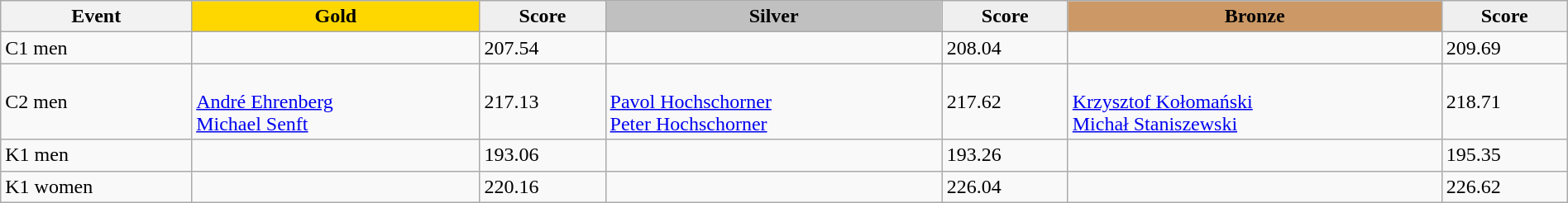<table class="wikitable" width=100%>
<tr>
<th>Event</th>
<td align=center bgcolor="gold"><strong>Gold</strong></td>
<td align=center bgcolor="EFEFEF"><strong>Score</strong></td>
<td align=center bgcolor="silver"><strong>Silver</strong></td>
<td align=center bgcolor="EFEFEF"><strong>Score</strong></td>
<td align=center bgcolor="CC9966"><strong>Bronze</strong></td>
<td align=center bgcolor="EFEFEF"><strong>Score</strong></td>
</tr>
<tr>
<td>C1 men</td>
<td></td>
<td>207.54</td>
<td></td>
<td>208.04</td>
<td></td>
<td>209.69</td>
</tr>
<tr>
<td>C2 men</td>
<td><br><a href='#'>André Ehrenberg</a><br><a href='#'>Michael Senft</a></td>
<td>217.13</td>
<td><br><a href='#'>Pavol Hochschorner</a><br><a href='#'>Peter Hochschorner</a></td>
<td>217.62</td>
<td><br><a href='#'>Krzysztof Kołomański</a><br><a href='#'>Michał Staniszewski</a></td>
<td>218.71</td>
</tr>
<tr>
<td>K1 men</td>
<td></td>
<td>193.06</td>
<td></td>
<td>193.26</td>
<td></td>
<td>195.35</td>
</tr>
<tr>
<td>K1 women</td>
<td></td>
<td>220.16</td>
<td></td>
<td>226.04</td>
<td></td>
<td>226.62</td>
</tr>
</table>
